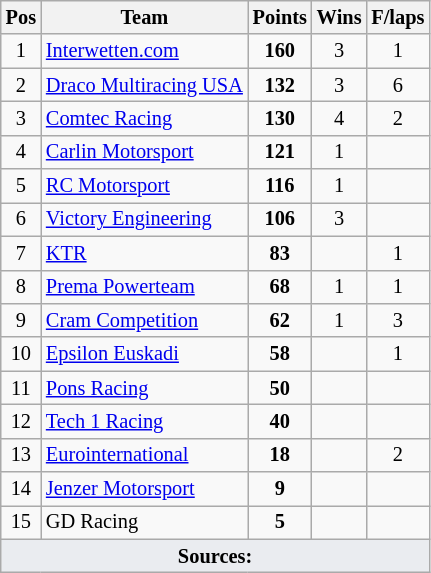<table class="wikitable" style="font-size:85%">
<tr>
<th>Pos</th>
<th>Team</th>
<th>Points</th>
<th>Wins</th>
<th>F/laps</th>
</tr>
<tr>
<td align=center>1</td>
<td> <a href='#'>Interwetten.com</a></td>
<td align=center><strong>160</strong></td>
<td align=center>3</td>
<td align=center>1</td>
</tr>
<tr>
<td align=center>2</td>
<td> <a href='#'>Draco Multiracing USA</a></td>
<td align=center><strong>132</strong></td>
<td align=center>3</td>
<td align=center>6</td>
</tr>
<tr>
<td align=center>3</td>
<td> <a href='#'>Comtec Racing</a></td>
<td align=center><strong>130</strong></td>
<td align=center>4</td>
<td align=center>2</td>
</tr>
<tr>
<td align=center>4</td>
<td> <a href='#'>Carlin Motorsport</a></td>
<td align=center><strong>121</strong></td>
<td align=center>1</td>
<td align=center></td>
</tr>
<tr>
<td align=center>5</td>
<td> <a href='#'>RC Motorsport</a></td>
<td align=center><strong>116</strong></td>
<td align=center>1</td>
<td align=center></td>
</tr>
<tr>
<td align=center>6</td>
<td> <a href='#'>Victory Engineering</a></td>
<td align=center><strong>106</strong></td>
<td align=center>3</td>
<td align=center></td>
</tr>
<tr>
<td align=center>7</td>
<td> <a href='#'>KTR</a></td>
<td align=center><strong>83</strong></td>
<td align=center></td>
<td align=center>1</td>
</tr>
<tr>
<td align=center>8</td>
<td> <a href='#'>Prema Powerteam</a></td>
<td align=center><strong>68</strong></td>
<td align=center>1</td>
<td align=center>1</td>
</tr>
<tr>
<td align=center>9</td>
<td> <a href='#'>Cram Competition</a></td>
<td align=center><strong>62</strong></td>
<td align=center>1</td>
<td align=center>3</td>
</tr>
<tr>
<td align=center>10</td>
<td> <a href='#'>Epsilon Euskadi</a></td>
<td align=center><strong>58</strong></td>
<td align=center></td>
<td align=center>1</td>
</tr>
<tr>
<td align=center>11</td>
<td> <a href='#'>Pons Racing</a></td>
<td align=center><strong>50</strong></td>
<td align=center></td>
<td align=center></td>
</tr>
<tr>
<td align=center>12</td>
<td> <a href='#'>Tech 1 Racing</a></td>
<td align=center><strong>40</strong></td>
<td align=center></td>
<td align=center></td>
</tr>
<tr>
<td align=center>13</td>
<td> <a href='#'>Eurointernational</a></td>
<td align=center><strong>18</strong></td>
<td align=center></td>
<td align=center>2</td>
</tr>
<tr>
<td align=center>14</td>
<td> <a href='#'>Jenzer Motorsport</a></td>
<td align=center><strong>9</strong></td>
<td align=center></td>
<td align=center></td>
</tr>
<tr>
<td align=center>15</td>
<td> GD Racing</td>
<td align=center><strong>5</strong></td>
<td align=center></td>
<td align=center></td>
</tr>
<tr class="sortbottom">
<td colspan="5" style="background-color:#EAECF0;text-align:center"><strong>Sources:</strong></td>
</tr>
</table>
